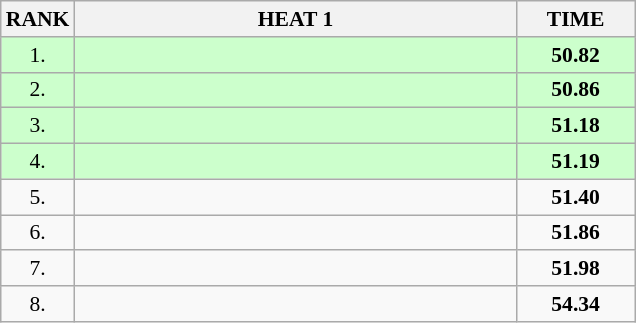<table class="wikitable" style="border-collapse: collapse; font-size: 90%;">
<tr>
<th>RANK</th>
<th style="width: 20em">HEAT 1</th>
<th style="width: 5em">TIME</th>
</tr>
<tr style="background:#ccffcc;">
<td align="center">1.</td>
<td></td>
<td align="center"><strong>50.82</strong></td>
</tr>
<tr style="background:#ccffcc;">
<td align="center">2.</td>
<td></td>
<td align="center"><strong>50.86</strong></td>
</tr>
<tr style="background:#ccffcc;">
<td align="center">3.</td>
<td></td>
<td align="center"><strong>51.18</strong></td>
</tr>
<tr style="background:#ccffcc;">
<td align="center">4.</td>
<td></td>
<td align="center"><strong>51.19</strong></td>
</tr>
<tr>
<td align="center">5.</td>
<td></td>
<td align="center"><strong>51.40</strong></td>
</tr>
<tr>
<td align="center">6.</td>
<td></td>
<td align="center"><strong>51.86</strong></td>
</tr>
<tr>
<td align="center">7.</td>
<td></td>
<td align="center"><strong>51.98</strong></td>
</tr>
<tr>
<td align="center">8.</td>
<td></td>
<td align="center"><strong>54.34</strong></td>
</tr>
</table>
